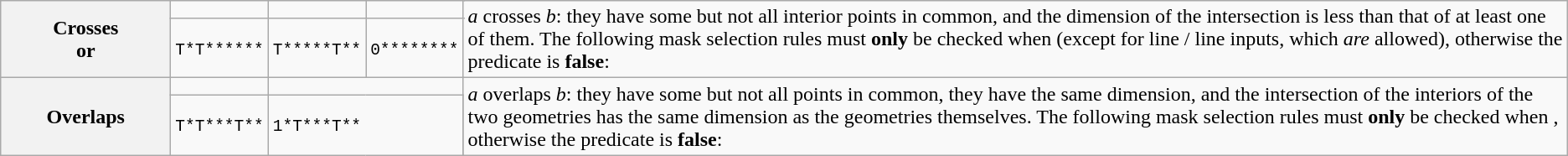<table class="wikitable">
<tr>
<th rowspan="2" style="width:8em"><strong>Crosses</strong><span><br> or <br></span></th>
<td></td>
<td></td>
<td colspan="2"></td>
<td rowspan="2" colspan="2"><em>a</em> crosses <em>b</em>: they have some but not all interior points in common, and the dimension of the intersection is less than that of at least one of them. The following mask selection rules must <strong>only</strong> be checked when  (except for line / line inputs, which <em>are</em> allowed), otherwise the predicate is <strong>false</strong>:<br></td>
</tr>
<tr>
<td><code>T*T******</code> <small><br></small></td>
<td><code>T*****T**</code> <small><br></small></td>
<td colspan="2"><code>0********</code> <small><br></small></td>
</tr>
<tr>
<th rowspan="2">Overlaps<span><br></span></th>
<td></td>
<td colspan="3"></td>
<td rowspan="2" colspan="2"><em>a</em> overlaps <em>b</em>: they have some but not all points in common, they have the same dimension, and the intersection of the interiors of the two geometries has the same dimension as the geometries themselves. The following mask selection rules must <strong>only</strong> be checked when , otherwise the predicate is <strong>false</strong>:<br></td>
</tr>
<tr>
<td><code>T*T***T**</code> <small><br></small></td>
<td colspan="2"><code>1*T***T**</code> <small><br></small></td>
</tr>
</table>
